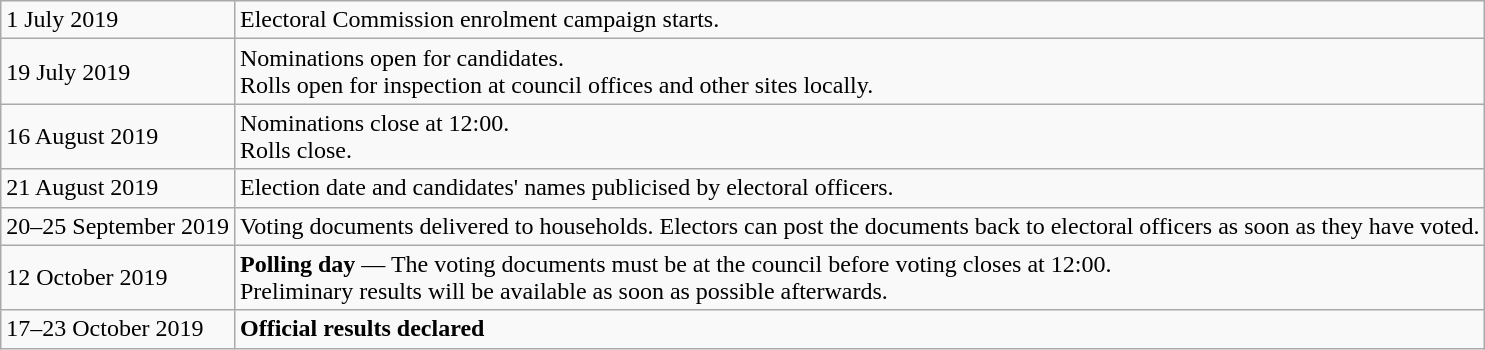<table class="wikitable">
<tr>
<td>1 July 2019</td>
<td>Electoral Commission enrolment campaign starts.</td>
</tr>
<tr>
<td>19 July 2019</td>
<td>Nominations open for candidates.<br>Rolls open for inspection at council offices and other sites locally.</td>
</tr>
<tr>
<td>16 August 2019</td>
<td>Nominations close at 12:00.<br>Rolls close.</td>
</tr>
<tr>
<td>21 August 2019</td>
<td>Election date and candidates' names publicised by electoral officers.</td>
</tr>
<tr>
<td>20–25 September 2019</td>
<td>Voting documents delivered to households. Electors can post the documents back to electoral officers as soon as they have voted.</td>
</tr>
<tr>
<td>12 October 2019</td>
<td><strong>Polling day</strong> — The voting documents must be at the council before voting closes at 12:00.<br>Preliminary results will be available as soon as possible afterwards.</td>
</tr>
<tr>
<td>17–23 October 2019</td>
<td><strong>Official results declared</strong></td>
</tr>
</table>
